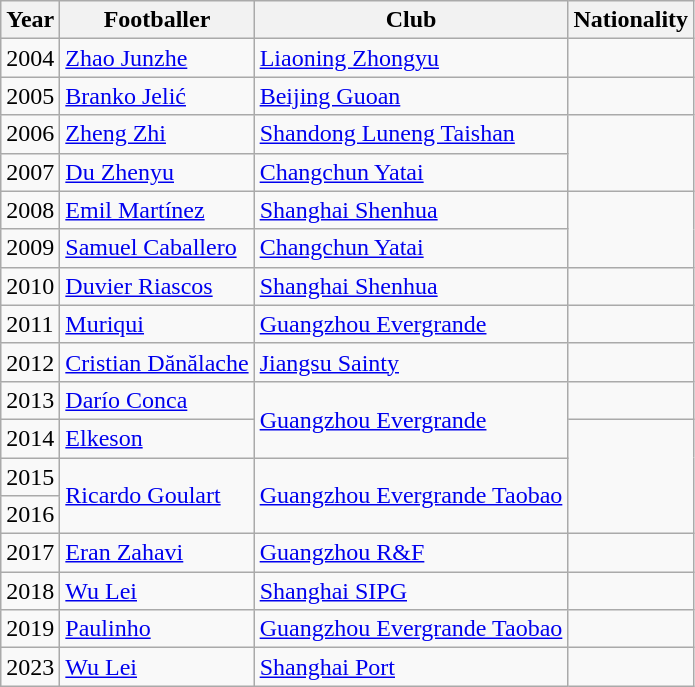<table class="wikitable">
<tr>
<th>Year</th>
<th>Footballer</th>
<th>Club</th>
<th>Nationality</th>
</tr>
<tr>
<td>2004</td>
<td><a href='#'>Zhao Junzhe</a></td>
<td><a href='#'>Liaoning Zhongyu</a></td>
<td></td>
</tr>
<tr>
<td>2005</td>
<td><a href='#'>Branko Jelić</a></td>
<td><a href='#'>Beijing Guoan</a></td>
<td></td>
</tr>
<tr>
<td>2006</td>
<td><a href='#'>Zheng Zhi</a></td>
<td><a href='#'>Shandong Luneng Taishan</a></td>
<td rowspan=2></td>
</tr>
<tr>
<td>2007</td>
<td><a href='#'>Du Zhenyu</a></td>
<td><a href='#'>Changchun Yatai</a></td>
</tr>
<tr>
<td>2008</td>
<td><a href='#'>Emil Martínez</a></td>
<td><a href='#'>Shanghai Shenhua</a></td>
<td rowspan=2></td>
</tr>
<tr>
<td>2009</td>
<td><a href='#'>Samuel Caballero</a></td>
<td><a href='#'>Changchun Yatai</a></td>
</tr>
<tr>
<td>2010</td>
<td><a href='#'>Duvier Riascos</a></td>
<td><a href='#'>Shanghai Shenhua</a></td>
<td></td>
</tr>
<tr>
<td>2011</td>
<td><a href='#'>Muriqui</a></td>
<td><a href='#'>Guangzhou Evergrande</a></td>
<td></td>
</tr>
<tr>
<td>2012</td>
<td><a href='#'>Cristian Dănălache</a></td>
<td><a href='#'>Jiangsu Sainty</a></td>
<td></td>
</tr>
<tr>
<td>2013</td>
<td><a href='#'>Darío Conca</a></td>
<td rowspan=2><a href='#'>Guangzhou Evergrande</a></td>
<td></td>
</tr>
<tr>
<td>2014</td>
<td><a href='#'>Elkeson</a></td>
<td rowspan=3></td>
</tr>
<tr>
<td>2015</td>
<td rowspan=2><a href='#'>Ricardo Goulart</a></td>
<td rowspan=2><a href='#'>Guangzhou Evergrande Taobao</a></td>
</tr>
<tr>
<td>2016</td>
</tr>
<tr>
<td>2017</td>
<td><a href='#'>Eran Zahavi</a></td>
<td><a href='#'>Guangzhou R&F</a></td>
<td></td>
</tr>
<tr>
<td>2018</td>
<td><a href='#'>Wu Lei</a></td>
<td><a href='#'>Shanghai SIPG</a></td>
<td></td>
</tr>
<tr>
<td>2019</td>
<td><a href='#'>Paulinho</a></td>
<td><a href='#'>Guangzhou Evergrande Taobao</a></td>
<td></td>
</tr>
<tr>
<td>2023</td>
<td><a href='#'>Wu Lei</a></td>
<td><a href='#'>Shanghai Port</a></td>
<td></td>
</tr>
</table>
